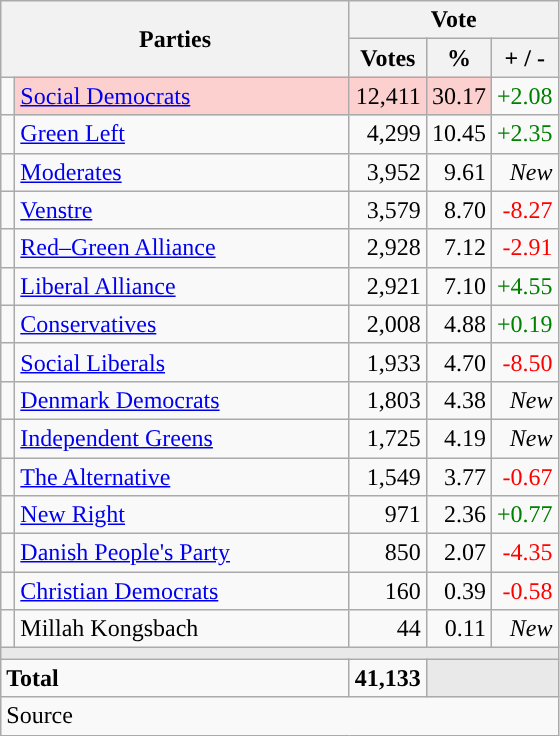<table class="wikitable" style="text-align:right;">
<tr>
<th style="text-align:centre;" rowspan="2" colspan="2" width="225">Parties</th>
<th colspan="3">Vote</th>
</tr>
<tr>
<th width="15">Votes</th>
<th width="15">%</th>
<th width="15">+ / -</th>
</tr>
<tr>
<td width="2" style="color:inherit;background:"></td>
<td bgcolor=#fbd0ce  align="left"><a href='#'>Social Democrats</a></td>
<td bgcolor=#fbd0ce>12,411</td>
<td bgcolor=#fbd0ce>30.17</td>
<td style=color:green;>+2.08</td>
</tr>
<tr>
<td width="2" style="color:inherit;background:"></td>
<td align="left"><a href='#'>Green Left</a></td>
<td>4,299</td>
<td>10.45</td>
<td style=color:green;>+2.35</td>
</tr>
<tr>
<td width="2" style="color:inherit;background:"></td>
<td align="left"><a href='#'>Moderates</a></td>
<td>3,952</td>
<td>9.61</td>
<td><em>New</em></td>
</tr>
<tr>
<td width="2" style="color:inherit;background:"></td>
<td align="left"><a href='#'>Venstre</a></td>
<td>3,579</td>
<td>8.70</td>
<td style=color:red;>-8.27</td>
</tr>
<tr>
<td width="2" style="color:inherit;background:"></td>
<td align="left"><a href='#'>Red–Green Alliance</a></td>
<td>2,928</td>
<td>7.12</td>
<td style=color:red;>-2.91</td>
</tr>
<tr>
<td width="2" style="color:inherit;background:"></td>
<td align="left"><a href='#'>Liberal Alliance</a></td>
<td>2,921</td>
<td>7.10</td>
<td style=color:green;>+4.55</td>
</tr>
<tr>
<td width="2" style="color:inherit;background:"></td>
<td align="left"><a href='#'>Conservatives</a></td>
<td>2,008</td>
<td>4.88</td>
<td style=color:green;>+0.19</td>
</tr>
<tr>
<td width="2" style="color:inherit;background:"></td>
<td align="left"><a href='#'>Social Liberals</a></td>
<td>1,933</td>
<td>4.70</td>
<td style=color:red;>-8.50</td>
</tr>
<tr>
<td width="2" style="color:inherit;background:"></td>
<td align="left"><a href='#'>Denmark Democrats</a></td>
<td>1,803</td>
<td>4.38</td>
<td><em>New</em></td>
</tr>
<tr>
<td width="2" style="color:inherit;background:"></td>
<td align="left"><a href='#'>Independent Greens</a></td>
<td>1,725</td>
<td>4.19</td>
<td><em>New</em></td>
</tr>
<tr>
<td width="2" style="color:inherit;background:"></td>
<td align="left"><a href='#'>The Alternative</a></td>
<td>1,549</td>
<td>3.77</td>
<td style=color:red;>-0.67</td>
</tr>
<tr>
<td width="2" style="color:inherit;background:"></td>
<td align="left"><a href='#'>New Right</a></td>
<td>971</td>
<td>2.36</td>
<td style=color:green;>+0.77</td>
</tr>
<tr>
<td width="2" style="color:inherit;background:"></td>
<td align="left"><a href='#'>Danish People's Party</a></td>
<td>850</td>
<td>2.07</td>
<td style=color:red;>-4.35</td>
</tr>
<tr>
<td width="2" style="color:inherit;background:"></td>
<td align="left"><a href='#'>Christian Democrats</a></td>
<td>160</td>
<td>0.39</td>
<td style=color:red;>-0.58</td>
</tr>
<tr>
<td width="2" style="color:inherit;background:"></td>
<td align="left">Millah Kongsbach</td>
<td>44</td>
<td>0.11</td>
<td><em>New</em></td>
</tr>
<tr>
<td colspan="7" bgcolor="#E9E9E9"></td>
</tr>
<tr>
<td align="left" colspan="2"><strong>Total</strong></td>
<td><strong>41,133</strong></td>
<td bgcolor="#E9E9E9" colspan="2"></td>
</tr>
<tr>
<td align="left" colspan="6">Source</td>
</tr>
</table>
